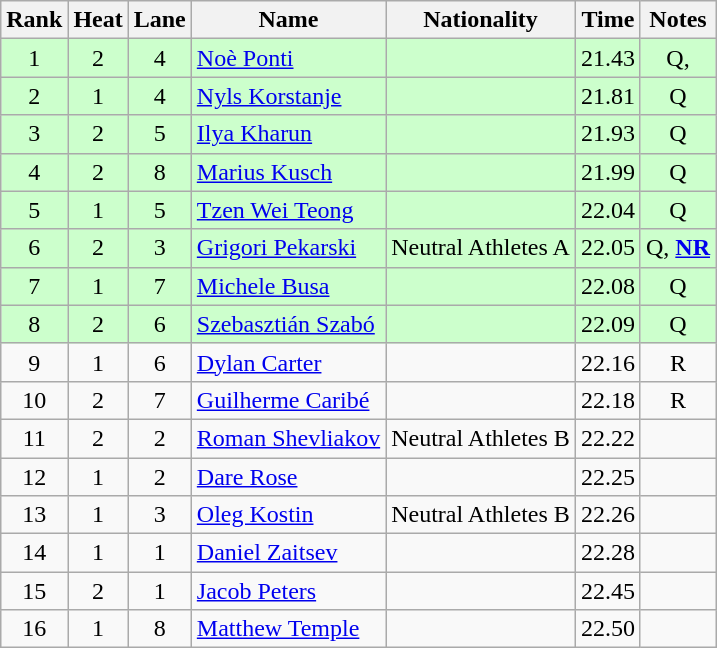<table class="wikitable sortable" style="text-align:center">
<tr>
<th>Rank</th>
<th>Heat</th>
<th>Lane</th>
<th>Name</th>
<th>Nationality</th>
<th>Time</th>
<th>Notes</th>
</tr>
<tr bgcolor=ccffcc>
<td>1</td>
<td>2</td>
<td>4</td>
<td align="left"><a href='#'>Noè Ponti</a></td>
<td align="left"></td>
<td>21.43</td>
<td>Q, </td>
</tr>
<tr bgcolor=ccffcc>
<td>2</td>
<td>1</td>
<td>4</td>
<td align="left"><a href='#'>Nyls Korstanje</a></td>
<td align="left"></td>
<td>21.81</td>
<td>Q</td>
</tr>
<tr bgcolor=ccffcc>
<td>3</td>
<td>2</td>
<td>5</td>
<td align="left"><a href='#'>Ilya Kharun</a></td>
<td align="left"></td>
<td>21.93</td>
<td>Q</td>
</tr>
<tr bgcolor=ccffcc>
<td>4</td>
<td>2</td>
<td>8</td>
<td align="left"><a href='#'>Marius Kusch</a></td>
<td align="left"></td>
<td>21.99</td>
<td>Q</td>
</tr>
<tr bgcolor=ccffcc>
<td>5</td>
<td>1</td>
<td>5</td>
<td align="left"><a href='#'>Tzen Wei Teong</a></td>
<td align="left"></td>
<td>22.04</td>
<td>Q</td>
</tr>
<tr bgcolor=ccffcc>
<td>6</td>
<td>2</td>
<td>3</td>
<td align="left"><a href='#'>Grigori Pekarski</a></td>
<td align="left"> Neutral Athletes A</td>
<td>22.05</td>
<td>Q, <strong><a href='#'>NR</a></strong></td>
</tr>
<tr bgcolor=ccffcc>
<td>7</td>
<td>1</td>
<td>7</td>
<td align="left"><a href='#'>Michele Busa</a></td>
<td align="left"></td>
<td>22.08</td>
<td>Q</td>
</tr>
<tr bgcolor=ccffcc>
<td>8</td>
<td>2</td>
<td>6</td>
<td align="left"><a href='#'>Szebasztián Szabó</a></td>
<td align="left"></td>
<td>22.09</td>
<td>Q</td>
</tr>
<tr>
<td>9</td>
<td>1</td>
<td>6</td>
<td align="left"><a href='#'>Dylan Carter</a></td>
<td align="left"></td>
<td>22.16</td>
<td>R</td>
</tr>
<tr>
<td>10</td>
<td>2</td>
<td>7</td>
<td align="left"><a href='#'>Guilherme Caribé</a></td>
<td align="left"></td>
<td>22.18</td>
<td>R</td>
</tr>
<tr>
<td>11</td>
<td>2</td>
<td>2</td>
<td align="left"><a href='#'>Roman Shevliakov</a></td>
<td align="left"> Neutral Athletes B</td>
<td>22.22</td>
<td></td>
</tr>
<tr>
<td>12</td>
<td>1</td>
<td>2</td>
<td align="left"><a href='#'>Dare Rose</a></td>
<td align="left"></td>
<td>22.25</td>
<td></td>
</tr>
<tr>
<td>13</td>
<td>1</td>
<td>3</td>
<td align="left"><a href='#'>Oleg Kostin</a></td>
<td align="left"> Neutral Athletes B</td>
<td>22.26</td>
<td></td>
</tr>
<tr>
<td>14</td>
<td>1</td>
<td>1</td>
<td align="left"><a href='#'>Daniel Zaitsev</a></td>
<td align="left"></td>
<td>22.28</td>
<td></td>
</tr>
<tr>
<td>15</td>
<td>2</td>
<td>1</td>
<td align="left"><a href='#'>Jacob Peters</a></td>
<td align="left"></td>
<td>22.45</td>
<td></td>
</tr>
<tr>
<td>16</td>
<td>1</td>
<td>8</td>
<td align="left"><a href='#'>Matthew Temple</a></td>
<td align="left"></td>
<td>22.50</td>
<td></td>
</tr>
</table>
